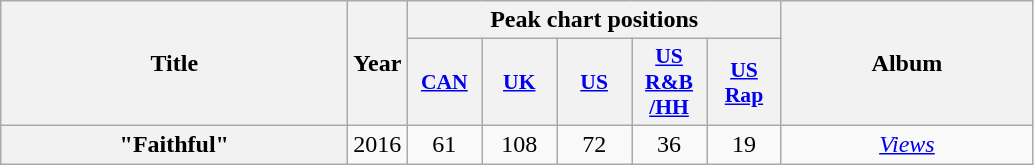<table class="wikitable plainrowheaders" style="text-align:center;">
<tr>
<th scope="col" rowspan="2" style="width:14em;">Title</th>
<th scope="col" rowspan="2">Year</th>
<th scope="col" colspan="5">Peak chart positions</th>
<th scope="col" rowspan="2" style="width:10em;">Album</th>
</tr>
<tr>
<th scope="col" style="width:3em;font-size:90%;"><a href='#'>CAN</a></th>
<th scope="col" style="width:3em;font-size:90%;"><a href='#'>UK</a><br></th>
<th scope="col" style="width:3em;font-size:90%;"><a href='#'>US</a></th>
<th scope="col" style="width:3em;font-size:90%;"><a href='#'>US<br>R&B<br>/HH</a></th>
<th scope="col" style="width:3em;font-size:90%;"><a href='#'>US<br>Rap</a></th>
</tr>
<tr>
<th scope="row">"Faithful"<br></th>
<td>2016</td>
<td>61</td>
<td>108</td>
<td>72</td>
<td>36</td>
<td>19</td>
<td><em><a href='#'>Views</a></em></td>
</tr>
</table>
